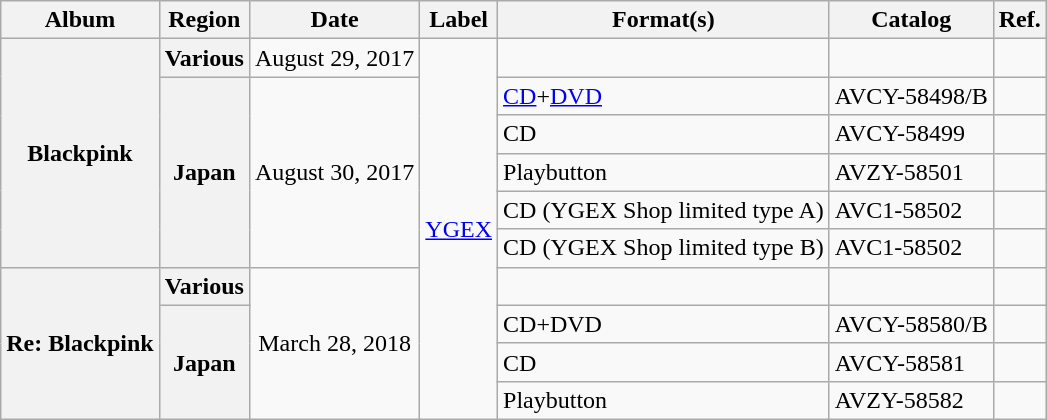<table class="wikitable plainrowheaders">
<tr>
<th scope="col">Album</th>
<th scope="col">Region</th>
<th scope="col">Date</th>
<th scope="col">Label</th>
<th scope="col">Format(s)</th>
<th scope="col">Catalog</th>
<th scope="col">Ref.</th>
</tr>
<tr>
<th scope="col" rowspan="6">Blackpink</th>
<th scope="row">Various</th>
<td align="center">August 29, 2017</td>
<td rowspan="12"><a href='#'>YGEX</a></td>
<td></td>
<td></td>
<td align="center"></td>
</tr>
<tr>
<th scope="row" rowspan="5">Japan</th>
<td align="center" rowspan="5">August 30, 2017</td>
<td><a href='#'>CD</a>+<a href='#'>DVD</a></td>
<td>AVCY-58498/B</td>
<td align="center"></td>
</tr>
<tr>
<td>CD</td>
<td>AVCY-58499</td>
<td align="center"></td>
</tr>
<tr>
<td>Playbutton</td>
<td>AVZY-58501</td>
<td align="center"></td>
</tr>
<tr>
<td>CD (YGEX Shop limited type A)</td>
<td>AVC1-58502</td>
<td align="center"></td>
</tr>
<tr>
<td>CD (YGEX Shop limited type B)</td>
<td>AVC1-58502</td>
<td align="center"></td>
</tr>
<tr>
<th scope="col" rowspan="4">Re: Blackpink</th>
<th scope="row">Various</th>
<td align="center" rowspan="4">March 28, 2018</td>
<td></td>
<td></td>
<td align="center"></td>
</tr>
<tr>
<th scope="row" rowspan="3">Japan</th>
<td>CD+DVD</td>
<td>AVCY-58580/B</td>
<td align="center"></td>
</tr>
<tr>
<td>CD</td>
<td>AVCY-58581</td>
<td align="center"></td>
</tr>
<tr>
<td>Playbutton</td>
<td>AVZY-58582</td>
<td align="center"></td>
</tr>
</table>
